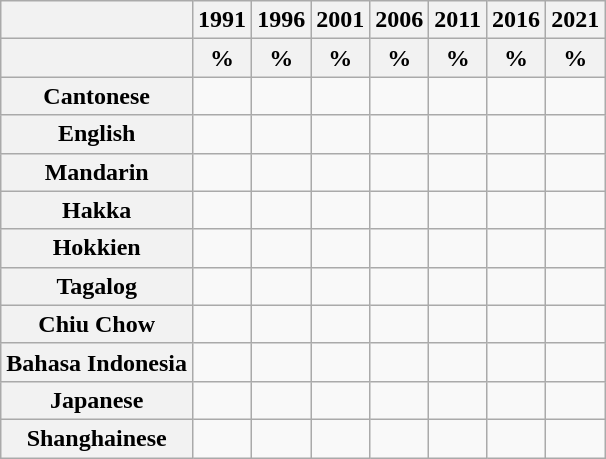<table class="wikitable">
<tr>
<th></th>
<th>1991</th>
<th>1996</th>
<th>2001</th>
<th>2006</th>
<th>2011</th>
<th>2016</th>
<th>2021</th>
</tr>
<tr>
<th></th>
<th>%</th>
<th>%</th>
<th>%</th>
<th>%</th>
<th>%</th>
<th>%</th>
<th>%</th>
</tr>
<tr>
<th>Cantonese</th>
<td></td>
<td></td>
<td></td>
<td></td>
<td></td>
<td></td>
<td></td>
</tr>
<tr>
<th>English</th>
<td></td>
<td></td>
<td></td>
<td></td>
<td></td>
<td></td>
<td></td>
</tr>
<tr>
<th>Mandarin</th>
<td></td>
<td></td>
<td></td>
<td></td>
<td></td>
<td></td>
<td></td>
</tr>
<tr>
<th>Hakka</th>
<td></td>
<td></td>
<td></td>
<td></td>
<td></td>
<td></td>
<td></td>
</tr>
<tr>
<th>Hokkien</th>
<td></td>
<td></td>
<td></td>
<td></td>
<td></td>
<td></td>
<td></td>
</tr>
<tr>
<th>Tagalog</th>
<td></td>
<td></td>
<td></td>
<td></td>
<td></td>
<td></td>
<td></td>
</tr>
<tr>
<th>Chiu Chow</th>
<td></td>
<td></td>
<td></td>
<td></td>
<td></td>
<td></td>
<td></td>
</tr>
<tr>
<th>Bahasa Indonesia</th>
<td></td>
<td></td>
<td></td>
<td></td>
<td></td>
<td></td>
<td></td>
</tr>
<tr>
<th>Japanese</th>
<td></td>
<td></td>
<td></td>
<td></td>
<td></td>
<td></td>
<td></td>
</tr>
<tr>
<th>Shanghainese</th>
<td></td>
<td></td>
<td></td>
<td></td>
<td></td>
<td></td>
<td></td>
</tr>
</table>
